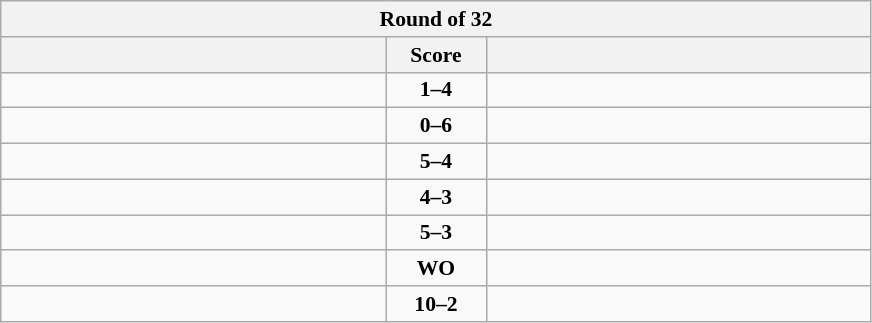<table class="wikitable" style="text-align: center; font-size:90% ">
<tr>
<th colspan=3>Round of 32</th>
</tr>
<tr>
<th align="right" width="250"></th>
<th width="60">Score</th>
<th align="left" width="250"></th>
</tr>
<tr>
<td align=left></td>
<td align=center><strong>1–4</strong></td>
<td align=left><strong></strong></td>
</tr>
<tr>
<td align=left></td>
<td align=center><strong>0–6</strong></td>
<td align=left><strong></strong></td>
</tr>
<tr>
<td align=left><strong></strong></td>
<td align=center><strong>5–4</strong></td>
<td align=left></td>
</tr>
<tr>
<td align=left><strong></strong></td>
<td align=center><strong>4–3</strong></td>
<td align=left></td>
</tr>
<tr>
<td align=left><strong></strong></td>
<td align=center><strong>5–3</strong></td>
<td align=left></td>
</tr>
<tr>
<td align=left><strong></strong></td>
<td align=center><strong>WO</strong></td>
<td align=left></td>
</tr>
<tr>
<td align=left><strong></strong></td>
<td align=center><strong>10–2</strong></td>
<td align=left></td>
</tr>
</table>
